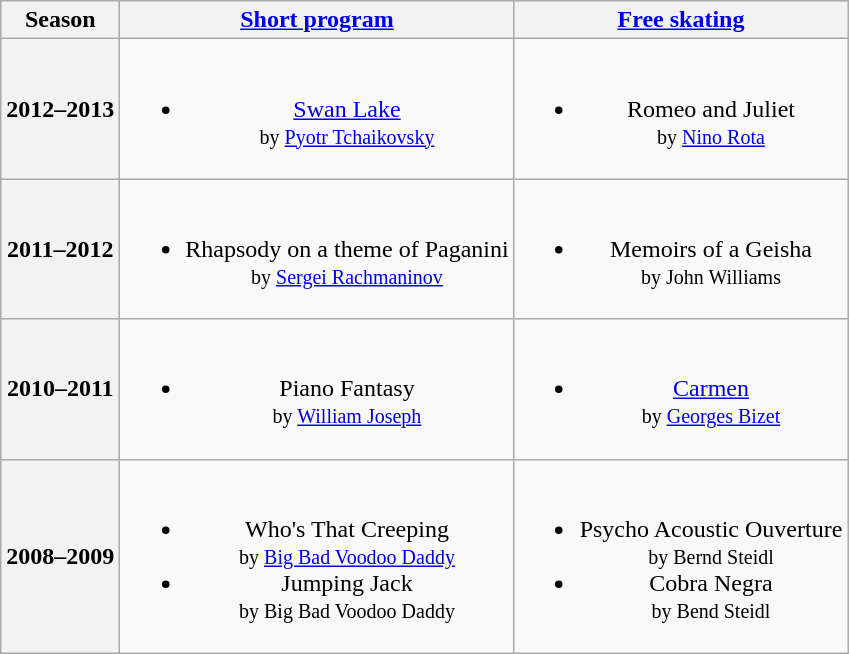<table class=wikitable style=text-align:center>
<tr>
<th>Season</th>
<th><a href='#'>Short program</a></th>
<th><a href='#'>Free skating</a></th>
</tr>
<tr>
<th>2012–2013 <br> </th>
<td><br><ul><li><a href='#'>Swan Lake</a> <br><small> by <a href='#'>Pyotr Tchaikovsky</a> </small></li></ul></td>
<td><br><ul><li>Romeo and Juliet <br><small> by <a href='#'>Nino Rota</a> </small></li></ul></td>
</tr>
<tr>
<th>2011–2012 <br> </th>
<td><br><ul><li>Rhapsody on a theme of Paganini <br><small> by <a href='#'>Sergei Rachmaninov</a> </small></li></ul></td>
<td><br><ul><li>Memoirs of a Geisha <br><small> by John Williams </small></li></ul></td>
</tr>
<tr>
<th>2010–2011 <br> </th>
<td><br><ul><li>Piano Fantasy <br><small> by <a href='#'>William Joseph</a> </small></li></ul></td>
<td><br><ul><li><a href='#'>Carmen</a> <br><small> by <a href='#'>Georges Bizet</a> </small></li></ul></td>
</tr>
<tr>
<th>2008–2009 <br> </th>
<td><br><ul><li>Who's That Creeping <br><small> by <a href='#'>Big Bad Voodoo Daddy</a> </small></li><li>Jumping Jack <br><small> by Big Bad Voodoo Daddy </small></li></ul></td>
<td><br><ul><li>Psycho Acoustic Ouverture <br><small> by Bernd Steidl </small></li><li>Cobra Negra <br><small> by Bend Steidl </small></li></ul></td>
</tr>
</table>
